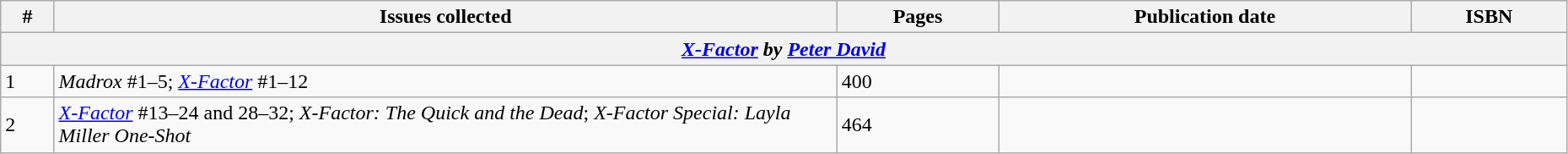<table class="wikitable sortable" width=98%>
<tr>
<th class="unsortable">#</th>
<th class="unsortable" width="50%">Issues collected</th>
<th>Pages</th>
<th>Publication date</th>
<th class="unsortable">ISBN</th>
</tr>
<tr>
<th colspan="5"><strong><em><a href='#'>X-Factor</a> by <a href='#'>Peter David</a></em></strong></th>
</tr>
<tr>
<td>1</td>
<td><em>Madrox</em> #1–5; <em><a href='#'>X-Factor</a></em> #1–12</td>
<td>400</td>
<td></td>
<td></td>
</tr>
<tr>
<td>2</td>
<td><em><a href='#'>X-Factor</a></em> #13–24 and 28–32; <em>X-Factor: The Quick and the Dead</em>; <em>X-Factor Special: Layla Miller One-Shot</em></td>
<td>464</td>
<td></td>
<td></td>
</tr>
</table>
